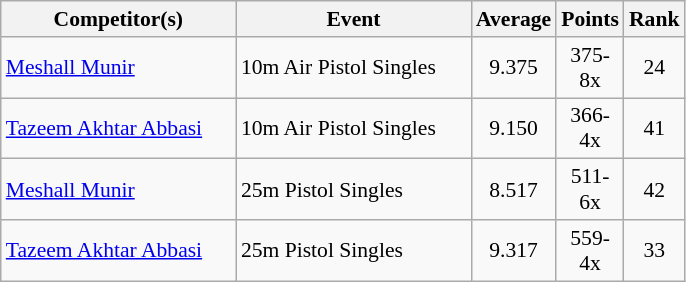<table class=wikitable style="font-size:90%">
<tr>
<th width=150>Competitor(s)</th>
<th width=150>Event</th>
<th width=25>Average</th>
<th width=25>Points</th>
<th width=25>Rank</th>
</tr>
<tr>
<td><a href='#'>Meshall Munir</a></td>
<td>10m Air Pistol Singles</td>
<td style="text-align:center;">9.375</td>
<td style="text-align:center;">375-8x</td>
<td style="text-align:center;">24</td>
</tr>
<tr>
<td><a href='#'>Tazeem Akhtar Abbasi</a></td>
<td>10m Air Pistol Singles</td>
<td style="text-align:center;">9.150</td>
<td style="text-align:center;">366-4x</td>
<td style="text-align:center;">41</td>
</tr>
<tr>
<td><a href='#'>Meshall Munir</a></td>
<td>25m Pistol Singles</td>
<td style="text-align:center;">8.517</td>
<td style="text-align:center;">511-6x</td>
<td style="text-align:center;">42</td>
</tr>
<tr>
<td><a href='#'>Tazeem Akhtar Abbasi</a></td>
<td>25m Pistol Singles</td>
<td style="text-align:center;">9.317</td>
<td style="text-align:center;">559-4x</td>
<td style="text-align:center;">33</td>
</tr>
</table>
